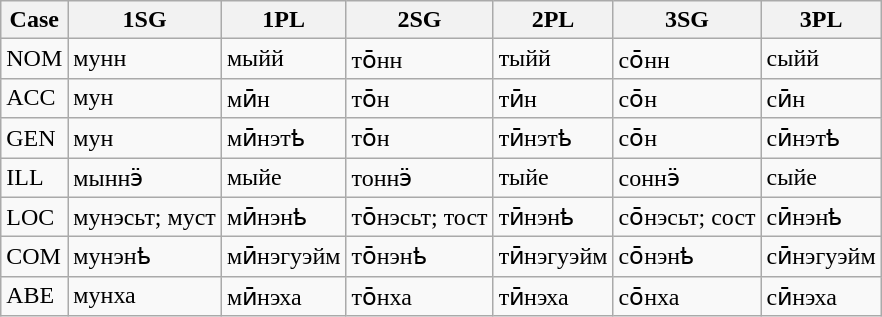<table class="wikitable">
<tr>
<th>Case</th>
<th>1SG</th>
<th>1PL</th>
<th>2SG</th>
<th>2PL</th>
<th>3SG</th>
<th>3PL</th>
</tr>
<tr>
<td>NOM</td>
<td>мунн</td>
<td>мыйй</td>
<td>то̄нн</td>
<td>тыйй</td>
<td>со̄нн</td>
<td>сыйй</td>
</tr>
<tr>
<td>ACC</td>
<td>мун</td>
<td>мӣн</td>
<td>то̄н</td>
<td>тӣн</td>
<td>со̄н</td>
<td>сӣн</td>
</tr>
<tr>
<td>GEN</td>
<td>мун</td>
<td>мӣнэтҍ</td>
<td>то̄н</td>
<td>тӣнэтҍ</td>
<td>со̄н</td>
<td>сӣнэтҍ</td>
</tr>
<tr>
<td>ILL</td>
<td>мыннӭ</td>
<td>мыйе</td>
<td>тоннӭ</td>
<td>тыйе</td>
<td>соннӭ</td>
<td>сыйе</td>
</tr>
<tr>
<td>LOC</td>
<td>мунэсьт; муст</td>
<td>мӣнэнҍ</td>
<td>то̄нэсьт; тост</td>
<td>тӣнэнҍ</td>
<td>со̄нэсьт; сост</td>
<td>сӣнэнҍ</td>
</tr>
<tr>
<td>COM</td>
<td>мунэнҍ</td>
<td>мӣнэгуэйм</td>
<td>то̄нэнҍ</td>
<td>тӣнэгуэйм</td>
<td>со̄нэнҍ</td>
<td>сӣнэгуэйм</td>
</tr>
<tr>
<td>ABE</td>
<td>мунха</td>
<td>мӣнэха</td>
<td>то̄нха</td>
<td>тӣнэха</td>
<td>со̄нха</td>
<td>сӣнэха</td>
</tr>
</table>
